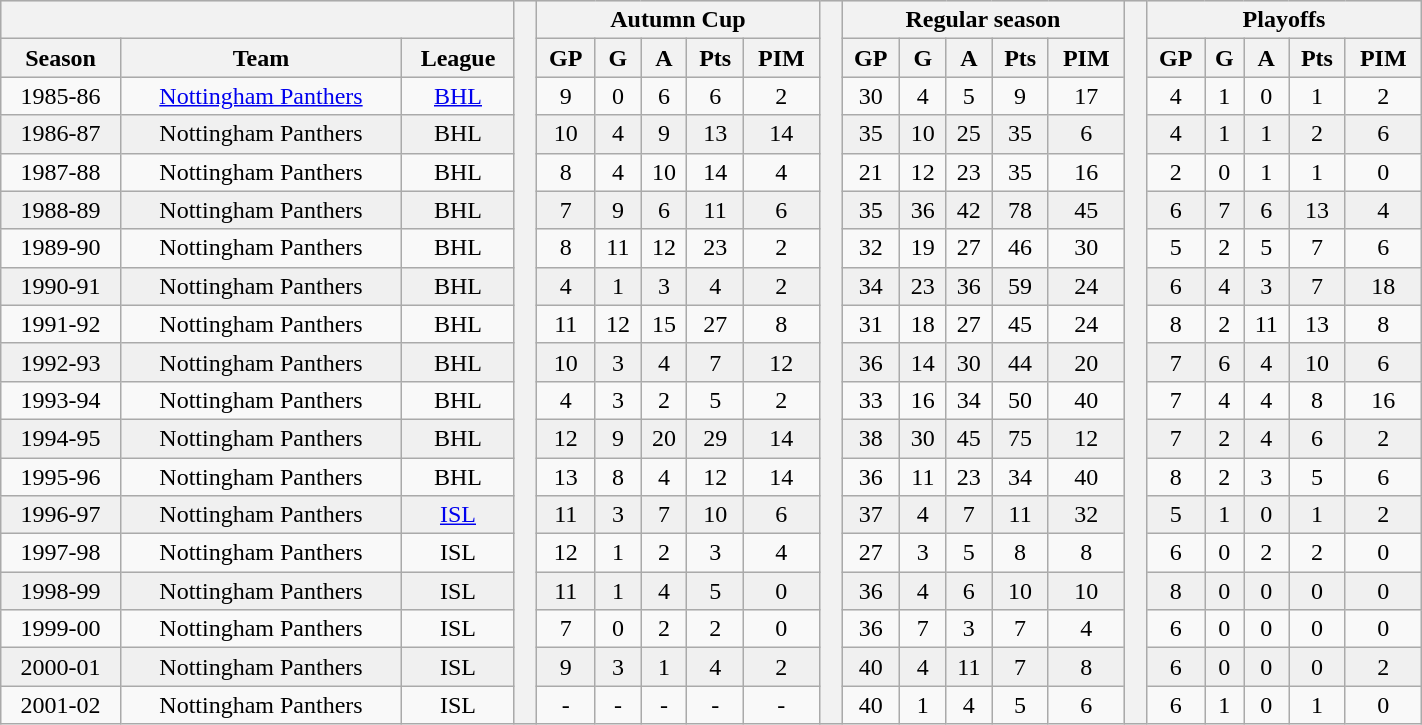<table class="wikitable"| BORDER="0" CELLPADDING="1" CELLSPACING="0" width="75%" style="text-align:center">
<tr bgcolor="#e0e0e0">
<th colspan="3" bgcolor="#ffffff"> </th>
<th rowspan="99" bgcolor="#ffffff"> </th>
<th colspan="5">Autumn Cup</th>
<th rowspan="99" bgcolor="#ffffff"> </th>
<th colspan="5">Regular season</th>
<th rowspan="99" bgcolor="#ffffff"> </th>
<th colspan="5">Playoffs</th>
</tr>
<tr bgcolor="#e0e0e0">
<th>Season</th>
<th>Team</th>
<th>League</th>
<th>GP</th>
<th>G</th>
<th>A</th>
<th>Pts</th>
<th>PIM</th>
<th>GP</th>
<th>G</th>
<th>A</th>
<th>Pts</th>
<th>PIM</th>
<th>GP</th>
<th>G</th>
<th>A</th>
<th>Pts</th>
<th>PIM</th>
</tr>
<tr ALIGN="center">
<td>1985-86</td>
<td><a href='#'>Nottingham Panthers</a></td>
<td><a href='#'>BHL</a></td>
<td>9</td>
<td>0</td>
<td>6</td>
<td>6</td>
<td>2</td>
<td>30</td>
<td>4</td>
<td>5</td>
<td>9</td>
<td>17</td>
<td>4</td>
<td>1</td>
<td>0</td>
<td>1</td>
<td>2</td>
</tr>
<tr ALIGN="center" bgcolor="#f0f0f0">
<td>1986-87</td>
<td>Nottingham Panthers</td>
<td>BHL</td>
<td>10</td>
<td>4</td>
<td>9</td>
<td>13</td>
<td>14</td>
<td>35</td>
<td>10</td>
<td>25</td>
<td>35</td>
<td>6</td>
<td>4</td>
<td>1</td>
<td>1</td>
<td>2</td>
<td>6</td>
</tr>
<tr ALIGN="center">
<td>1987-88</td>
<td>Nottingham Panthers</td>
<td>BHL</td>
<td>8</td>
<td>4</td>
<td>10</td>
<td>14</td>
<td>4</td>
<td>21</td>
<td>12</td>
<td>23</td>
<td>35</td>
<td>16</td>
<td>2</td>
<td>0</td>
<td>1</td>
<td>1</td>
<td>0</td>
</tr>
<tr ALIGN="center" bgcolor="#f0f0f0">
<td>1988-89</td>
<td>Nottingham Panthers</td>
<td>BHL</td>
<td>7</td>
<td>9</td>
<td>6</td>
<td>11</td>
<td>6</td>
<td>35</td>
<td>36</td>
<td>42</td>
<td>78</td>
<td>45</td>
<td>6</td>
<td>7</td>
<td>6</td>
<td>13</td>
<td>4</td>
</tr>
<tr ALIGN="center">
<td>1989-90</td>
<td>Nottingham Panthers</td>
<td>BHL</td>
<td>8</td>
<td>11</td>
<td>12</td>
<td>23</td>
<td>2</td>
<td>32</td>
<td>19</td>
<td>27</td>
<td>46</td>
<td>30</td>
<td>5</td>
<td>2</td>
<td>5</td>
<td>7</td>
<td>6</td>
</tr>
<tr ALIGN="center" bgcolor="#f0f0f0">
<td>1990-91</td>
<td>Nottingham Panthers</td>
<td>BHL</td>
<td>4</td>
<td>1</td>
<td>3</td>
<td>4</td>
<td>2</td>
<td>34</td>
<td>23</td>
<td>36</td>
<td>59</td>
<td>24</td>
<td>6</td>
<td>4</td>
<td>3</td>
<td>7</td>
<td>18</td>
</tr>
<tr ALIGN="center">
<td>1991-92</td>
<td>Nottingham Panthers</td>
<td>BHL</td>
<td>11</td>
<td>12</td>
<td>15</td>
<td>27</td>
<td>8</td>
<td>31</td>
<td>18</td>
<td>27</td>
<td>45</td>
<td>24</td>
<td>8</td>
<td>2</td>
<td>11</td>
<td>13</td>
<td>8</td>
</tr>
<tr ALIGN="center" bgcolor="#f0f0f0">
<td>1992-93</td>
<td>Nottingham Panthers</td>
<td>BHL</td>
<td>10</td>
<td>3</td>
<td>4</td>
<td>7</td>
<td>12</td>
<td>36</td>
<td>14</td>
<td>30</td>
<td>44</td>
<td>20</td>
<td>7</td>
<td>6</td>
<td>4</td>
<td>10</td>
<td>6</td>
</tr>
<tr ALIGN="center">
<td>1993-94</td>
<td>Nottingham Panthers</td>
<td>BHL</td>
<td>4</td>
<td>3</td>
<td>2</td>
<td>5</td>
<td>2</td>
<td>33</td>
<td>16</td>
<td>34</td>
<td>50</td>
<td>40</td>
<td>7</td>
<td>4</td>
<td>4</td>
<td>8</td>
<td>16</td>
</tr>
<tr ALIGN="center" bgcolor="#f0f0f0">
<td>1994-95</td>
<td>Nottingham Panthers</td>
<td>BHL</td>
<td>12</td>
<td>9</td>
<td>20</td>
<td>29</td>
<td>14</td>
<td>38</td>
<td>30</td>
<td>45</td>
<td>75</td>
<td>12</td>
<td>7</td>
<td>2</td>
<td>4</td>
<td>6</td>
<td>2</td>
</tr>
<tr ALIGN="center">
<td>1995-96</td>
<td>Nottingham Panthers</td>
<td>BHL</td>
<td>13</td>
<td>8</td>
<td>4</td>
<td>12</td>
<td>14</td>
<td>36</td>
<td>11</td>
<td>23</td>
<td>34</td>
<td>40</td>
<td>8</td>
<td>2</td>
<td>3</td>
<td>5</td>
<td>6</td>
</tr>
<tr ALIGN="center" bgcolor="#f0f0f0">
<td>1996-97</td>
<td>Nottingham Panthers</td>
<td><a href='#'>ISL</a></td>
<td>11</td>
<td>3</td>
<td>7</td>
<td>10</td>
<td>6</td>
<td>37</td>
<td>4</td>
<td>7</td>
<td>11</td>
<td>32</td>
<td>5</td>
<td>1</td>
<td>0</td>
<td>1</td>
<td>2</td>
</tr>
<tr ALIGN="center">
<td>1997-98</td>
<td>Nottingham Panthers</td>
<td>ISL</td>
<td>12</td>
<td>1</td>
<td>2</td>
<td>3</td>
<td>4</td>
<td>27</td>
<td>3</td>
<td>5</td>
<td>8</td>
<td>8</td>
<td>6</td>
<td>0</td>
<td>2</td>
<td>2</td>
<td>0</td>
</tr>
<tr ALIGN="center" bgcolor="#f0f0f0">
<td>1998-99</td>
<td>Nottingham Panthers</td>
<td>ISL</td>
<td>11</td>
<td>1</td>
<td>4</td>
<td>5</td>
<td>0</td>
<td>36</td>
<td>4</td>
<td>6</td>
<td>10</td>
<td>10</td>
<td>8</td>
<td>0</td>
<td>0</td>
<td>0</td>
<td>0</td>
</tr>
<tr ALIGN="center">
<td>1999-00</td>
<td>Nottingham Panthers</td>
<td>ISL</td>
<td>7</td>
<td>0</td>
<td>2</td>
<td>2</td>
<td>0</td>
<td>36</td>
<td>7</td>
<td>3</td>
<td>7</td>
<td>4</td>
<td>6</td>
<td>0</td>
<td>0</td>
<td>0</td>
<td>0</td>
</tr>
<tr ALIGN="center" bgcolor="#f0f0f0">
<td>2000-01</td>
<td>Nottingham Panthers</td>
<td>ISL</td>
<td>9</td>
<td>3</td>
<td>1</td>
<td>4</td>
<td>2</td>
<td>40</td>
<td>4</td>
<td>11</td>
<td>7</td>
<td>8</td>
<td>6</td>
<td>0</td>
<td>0</td>
<td>0</td>
<td>2</td>
</tr>
<tr ALIGN="center">
<td>2001-02</td>
<td>Nottingham Panthers</td>
<td>ISL</td>
<td>-</td>
<td>-</td>
<td>-</td>
<td>-</td>
<td>-</td>
<td>40</td>
<td>1</td>
<td>4</td>
<td>5</td>
<td>6</td>
<td>6</td>
<td>1</td>
<td>0</td>
<td>1</td>
<td>0</td>
</tr>
</table>
